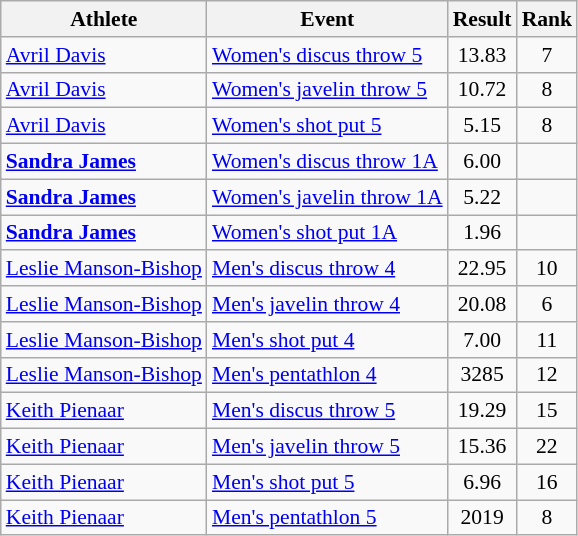<table class=wikitable style="font-size:90%">
<tr>
<th>Athlete</th>
<th>Event</th>
<th>Result</th>
<th>Rank</th>
</tr>
<tr>
<td><a href='#'>Avril Davis</a></td>
<td><a href='#'>Women's discus throw 5</a></td>
<td align="center">13.83</td>
<td align="center">7</td>
</tr>
<tr>
<td><a href='#'>Avril Davis</a></td>
<td><a href='#'>Women's javelin throw 5</a></td>
<td align="center">10.72</td>
<td align="center">8</td>
</tr>
<tr>
<td><a href='#'>Avril Davis</a></td>
<td><a href='#'>Women's shot put 5</a></td>
<td align="center">5.15</td>
<td align="center">8</td>
</tr>
<tr>
<td><strong><a href='#'>Sandra James</a></strong></td>
<td><a href='#'>Women's discus throw 1A</a></td>
<td align="center">6.00</td>
<td align="center"></td>
</tr>
<tr>
<td><strong><a href='#'>Sandra James</a></strong></td>
<td><a href='#'>Women's javelin throw 1A</a></td>
<td align="center">5.22</td>
<td align="center"></td>
</tr>
<tr>
<td><strong><a href='#'>Sandra James</a></strong></td>
<td><a href='#'>Women's shot put 1A</a></td>
<td align="center">1.96</td>
<td align="center"></td>
</tr>
<tr>
<td><a href='#'>Leslie Manson-Bishop</a></td>
<td><a href='#'>Men's discus throw 4</a></td>
<td align="center">22.95</td>
<td align="center">10</td>
</tr>
<tr>
<td><a href='#'>Leslie Manson-Bishop</a></td>
<td><a href='#'>Men's javelin throw 4</a></td>
<td align="center">20.08</td>
<td align="center">6</td>
</tr>
<tr>
<td><a href='#'>Leslie Manson-Bishop</a></td>
<td><a href='#'>Men's shot put 4</a></td>
<td align="center">7.00</td>
<td align="center">11</td>
</tr>
<tr>
<td><a href='#'>Leslie Manson-Bishop</a></td>
<td><a href='#'>Men's pentathlon 4</a></td>
<td align="center">3285</td>
<td align="center">12</td>
</tr>
<tr>
<td><a href='#'>Keith Pienaar</a></td>
<td><a href='#'>Men's discus throw 5</a></td>
<td align="center">19.29</td>
<td align="center">15</td>
</tr>
<tr>
<td><a href='#'>Keith Pienaar</a></td>
<td><a href='#'>Men's javelin throw 5</a></td>
<td align="center">15.36</td>
<td align="center">22</td>
</tr>
<tr>
<td><a href='#'>Keith Pienaar</a></td>
<td><a href='#'>Men's shot put 5</a></td>
<td align="center">6.96</td>
<td align="center">16</td>
</tr>
<tr>
<td><a href='#'>Keith Pienaar</a></td>
<td><a href='#'>Men's pentathlon 5</a></td>
<td align="center">2019</td>
<td align="center">8</td>
</tr>
</table>
